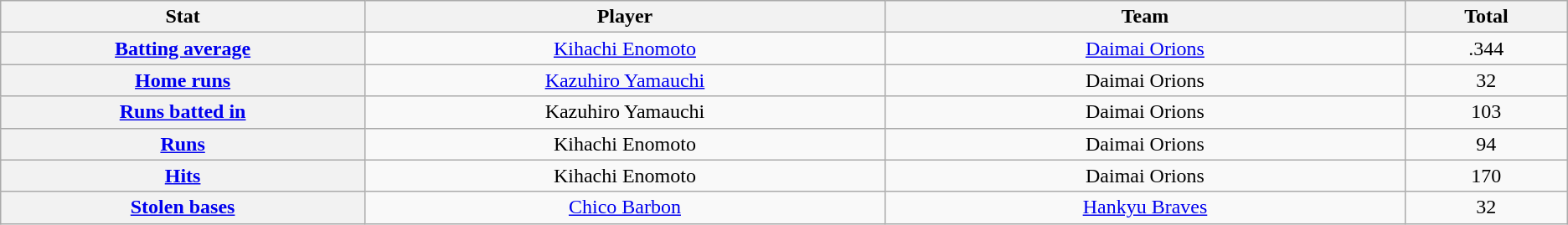<table class="wikitable" style="text-align:center;">
<tr>
<th scope="col" width="7%">Stat</th>
<th scope="col" width="10%">Player</th>
<th scope="col" width="10%">Team</th>
<th scope="col" width="3%">Total</th>
</tr>
<tr>
<th scope="row" style="text-align:center;"><a href='#'>Batting average</a></th>
<td><a href='#'>Kihachi Enomoto</a></td>
<td><a href='#'>Daimai Orions</a></td>
<td>.344</td>
</tr>
<tr>
<th scope="row" style="text-align:center;"><a href='#'>Home runs</a></th>
<td><a href='#'>Kazuhiro Yamauchi</a></td>
<td>Daimai Orions</td>
<td>32</td>
</tr>
<tr>
<th scope="row" style="text-align:center;"><a href='#'>Runs batted in</a></th>
<td>Kazuhiro Yamauchi</td>
<td>Daimai Orions</td>
<td>103</td>
</tr>
<tr>
<th scope="row" style="text-align:center;"><a href='#'>Runs</a></th>
<td>Kihachi Enomoto</td>
<td>Daimai Orions</td>
<td>94</td>
</tr>
<tr>
<th scope="row" style="text-align:center;"><a href='#'>Hits</a></th>
<td>Kihachi Enomoto</td>
<td>Daimai Orions</td>
<td>170</td>
</tr>
<tr>
<th scope="row" style="text-align:center;"><a href='#'>Stolen bases</a></th>
<td><a href='#'>Chico Barbon</a></td>
<td><a href='#'>Hankyu Braves</a></td>
<td>32</td>
</tr>
</table>
